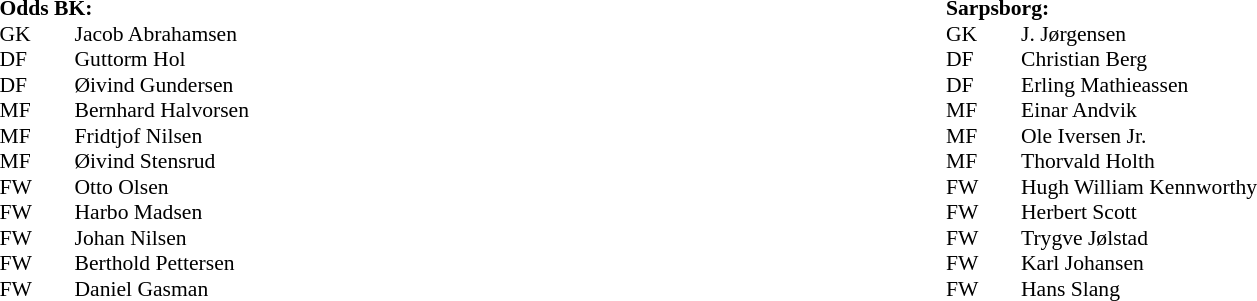<table width=100%>
<tr>
<td valign=top width=50%><br><table style=font-size:90% cellspacing=0 cellpadding=0>
<tr>
<td colspan="4"><strong>Odds BK:</strong></td>
</tr>
<tr>
<th width=25></th>
<th width=25></th>
</tr>
<tr>
<td>GK</td>
<td></td>
<td>Jacob Abrahamsen</td>
</tr>
<tr>
<td>DF</td>
<td></td>
<td>Guttorm Hol</td>
</tr>
<tr>
<td>DF</td>
<td></td>
<td>Øivind Gundersen</td>
</tr>
<tr>
<td>MF</td>
<td></td>
<td>Bernhard Halvorsen</td>
</tr>
<tr>
<td>MF</td>
<td></td>
<td>Fridtjof Nilsen</td>
</tr>
<tr>
<td>MF</td>
<td></td>
<td>Øivind Stensrud</td>
</tr>
<tr>
<td>FW</td>
<td></td>
<td>Otto Olsen</td>
</tr>
<tr>
<td>FW</td>
<td></td>
<td>Harbo Madsen</td>
</tr>
<tr>
<td>FW</td>
<td></td>
<td>Johan Nilsen</td>
</tr>
<tr>
<td>FW</td>
<td></td>
<td>Berthold Pettersen</td>
</tr>
<tr>
<td>FW</td>
<td></td>
<td>Daniel Gasman</td>
</tr>
</table>
</td>
<td valign="top" width="50%"><br><table style=font-size:90% cellspacing=0 cellpadding=0>
<tr>
<td colspan="4"><strong>Sarpsborg:</strong></td>
</tr>
<tr>
<th width=25></th>
<th width=25></th>
</tr>
<tr>
<td>GK</td>
<td></td>
<td>J. Jørgensen</td>
</tr>
<tr>
<td>DF</td>
<td></td>
<td>Christian Berg</td>
</tr>
<tr>
<td>DF</td>
<td></td>
<td>Erling Mathieassen</td>
</tr>
<tr>
<td>MF</td>
<td></td>
<td>Einar Andvik</td>
</tr>
<tr>
<td>MF</td>
<td></td>
<td>Ole Iversen Jr.</td>
</tr>
<tr>
<td>MF</td>
<td></td>
<td>Thorvald Holth</td>
</tr>
<tr>
<td>FW</td>
<td></td>
<td>Hugh William Kennworthy</td>
</tr>
<tr>
<td>FW</td>
<td></td>
<td>Herbert Scott</td>
</tr>
<tr>
<td>FW</td>
<td></td>
<td>Trygve Jølstad</td>
</tr>
<tr>
<td>FW</td>
<td></td>
<td>Karl Johansen</td>
</tr>
<tr>
<td>FW</td>
<td></td>
<td>Hans Slang</td>
</tr>
</table>
</td>
</tr>
</table>
